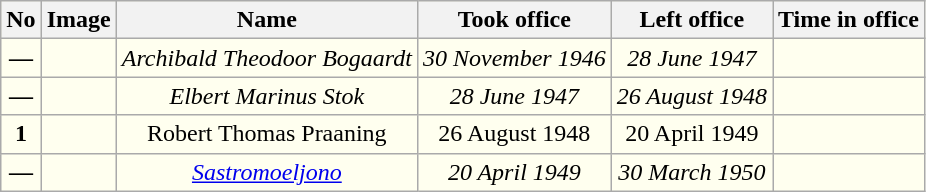<table class="wikitable" style="text-align: center; background:#ffffef; float:center;">
<tr>
<th>No</th>
<th>Image</th>
<th>Name</th>
<th>Took office</th>
<th>Left office</th>
<th>Time in office</th>
</tr>
<tr>
<td><strong>—</strong></td>
<td></td>
<td><em>Archibald Theodoor Bogaardt</em></td>
<td><em>30 November 1946</em></td>
<td><em>28 June 1947</em></td>
<td><em></em></td>
</tr>
<tr>
<td><strong>—</strong></td>
<td></td>
<td><em>Elbert Marinus Stok</em></td>
<td><em>28 June 1947</em></td>
<td><em>26 August 1948</em></td>
<td><em></em></td>
</tr>
<tr>
<td><strong>1</strong></td>
<td></td>
<td>Robert Thomas Praaning</td>
<td>26 August 1948</td>
<td>20 April 1949</td>
<td></td>
</tr>
<tr>
<td><strong>—</strong></td>
<td></td>
<td><em><a href='#'>Sastromoeljono</a></em></td>
<td><em>20 April 1949</em></td>
<td><em>30 March 1950</em></td>
<td><em></em></td>
</tr>
</table>
